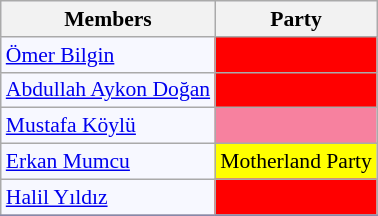<table class=wikitable style="border:1px solid #8888aa; background-color:#f7f8ff; padding:0px; font-size:90%;">
<tr>
<th>Members</th>
<th>Party</th>
</tr>
<tr>
<td><a href='#'>Ömer Bilgin</a></td>
<td style="background: #ff0000"></td>
</tr>
<tr>
<td><a href='#'>Abdullah Aykon Doğan</a></td>
<td style="background: #ff0000"></td>
</tr>
<tr>
<td><a href='#'>Mustafa Köylü</a></td>
<td style="background: #F7819F"></td>
</tr>
<tr>
<td><a href='#'>Erkan Mumcu</a></td>
<td style="background: #ffff00">Motherland Party</td>
</tr>
<tr>
<td><a href='#'>Halil Yıldız</a></td>
<td style="background: #ff0000"></td>
</tr>
<tr>
</tr>
</table>
